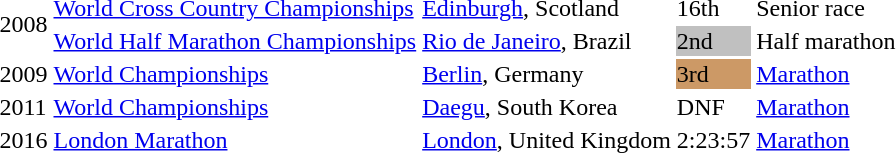<table>
<tr>
<td rowspan=2>2008</td>
<td><a href='#'>World Cross Country Championships</a></td>
<td><a href='#'>Edinburgh</a>, Scotland</td>
<td>16th</td>
<td>Senior race</td>
</tr>
<tr>
<td><a href='#'>World Half Marathon Championships</a></td>
<td><a href='#'>Rio de Janeiro</a>, Brazil</td>
<td bgcolor=silver>2nd</td>
<td>Half marathon</td>
</tr>
<tr>
<td>2009</td>
<td><a href='#'>World Championships</a></td>
<td><a href='#'>Berlin</a>, Germany</td>
<td bgcolor=cc9966>3rd</td>
<td><a href='#'>Marathon</a></td>
</tr>
<tr>
<td>2011</td>
<td><a href='#'>World Championships</a></td>
<td><a href='#'>Daegu</a>, South Korea</td>
<td>DNF</td>
<td><a href='#'>Marathon</a></td>
</tr>
<tr>
<td>2016</td>
<td><a href='#'>London Marathon</a></td>
<td><a href='#'>London</a>, United Kingdom</td>
<td>2:23:57</td>
<td><a href='#'>Marathon</a></td>
</tr>
</table>
